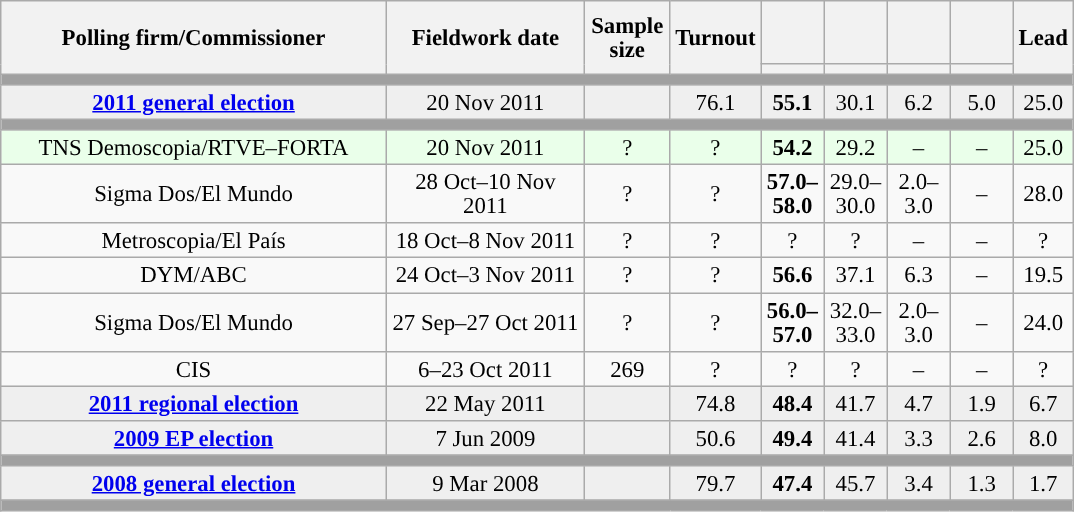<table class="wikitable collapsible collapsed" style="text-align:center; font-size:95%; line-height:16px;">
<tr style="height:42px;">
<th style="width:250px;" rowspan="2">Polling firm/Commissioner</th>
<th style="width:125px;" rowspan="2">Fieldwork date</th>
<th style="width:50px;" rowspan="2">Sample size</th>
<th style="width:45px;" rowspan="2">Turnout</th>
<th style="width:35px;"></th>
<th style="width:35px;"></th>
<th style="width:35px;"></th>
<th style="width:35px;"></th>
<th style="width:30px;" rowspan="2">Lead</th>
</tr>
<tr>
<th style="color:inherit;background:"></th>
<th style="color:inherit;background:"></th>
<th style="color:inherit;background:"></th>
<th style="color:inherit;background:"></th>
</tr>
<tr>
<td colspan="9" style="background:#A0A0A0"></td>
</tr>
<tr style="background:#EFEFEF;">
<td><strong><a href='#'>2011 general election</a></strong></td>
<td>20 Nov 2011</td>
<td></td>
<td>76.1</td>
<td><strong>55.1</strong><br></td>
<td>30.1<br></td>
<td>6.2<br></td>
<td>5.0<br></td>
<td style="background:">25.0</td>
</tr>
<tr>
<td colspan="9" style="background:#A0A0A0"></td>
</tr>
<tr style="background:#EAFFEA;">
<td>TNS Demoscopia/RTVE–FORTA</td>
<td>20 Nov 2011</td>
<td>?</td>
<td>?</td>
<td><strong>54.2</strong><br></td>
<td>29.2<br></td>
<td>–</td>
<td>–</td>
<td style="background:">25.0</td>
</tr>
<tr>
<td>Sigma Dos/El Mundo</td>
<td>28 Oct–10 Nov 2011</td>
<td>?</td>
<td>?</td>
<td><strong>57.0–<br>58.0</strong><br></td>
<td>29.0–<br>30.0<br></td>
<td>2.0–<br>3.0<br></td>
<td>–</td>
<td style="background:">28.0</td>
</tr>
<tr>
<td>Metroscopia/El País</td>
<td>18 Oct–8 Nov 2011</td>
<td>?</td>
<td>?</td>
<td>?<br></td>
<td>?<br></td>
<td>–</td>
<td>–</td>
<td style="background:">?</td>
</tr>
<tr>
<td>DYM/ABC</td>
<td>24 Oct–3 Nov 2011</td>
<td>?</td>
<td>?</td>
<td><strong>56.6</strong><br></td>
<td>37.1<br></td>
<td>6.3<br></td>
<td>–</td>
<td style="background:">19.5</td>
</tr>
<tr>
<td>Sigma Dos/El Mundo</td>
<td>27 Sep–27 Oct 2011</td>
<td>?</td>
<td>?</td>
<td><strong>56.0–<br>57.0</strong><br></td>
<td>32.0–<br>33.0<br></td>
<td>2.0–<br>3.0<br></td>
<td>–</td>
<td style="background:">24.0</td>
</tr>
<tr>
<td>CIS</td>
<td>6–23 Oct 2011</td>
<td>269</td>
<td>?</td>
<td>?<br></td>
<td>?<br></td>
<td>–</td>
<td>–</td>
<td style="background:">?</td>
</tr>
<tr style="background:#EFEFEF;">
<td><strong><a href='#'>2011 regional election</a></strong></td>
<td>22 May 2011</td>
<td></td>
<td>74.8</td>
<td><strong>48.4</strong><br></td>
<td>41.7<br></td>
<td>4.7<br></td>
<td>1.9<br></td>
<td style="background:">6.7</td>
</tr>
<tr style="background:#EFEFEF;">
<td><strong><a href='#'>2009 EP election</a></strong></td>
<td>7 Jun 2009</td>
<td></td>
<td>50.6</td>
<td><strong>49.4</strong><br></td>
<td>41.4<br></td>
<td>3.3<br></td>
<td>2.6<br></td>
<td style="background:">8.0</td>
</tr>
<tr>
<td colspan="9" style="background:#A0A0A0"></td>
</tr>
<tr style="background:#EFEFEF;">
<td><strong><a href='#'>2008 general election</a></strong></td>
<td>9 Mar 2008</td>
<td></td>
<td>79.7</td>
<td><strong>47.4</strong><br></td>
<td>45.7<br></td>
<td>3.4<br></td>
<td>1.3<br></td>
<td style="background:">1.7</td>
</tr>
<tr>
<td colspan="9" style="background:#A0A0A0"></td>
</tr>
</table>
